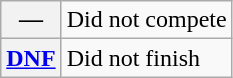<table class="wikitable">
<tr>
<th scope="row">—</th>
<td>Did not compete</td>
</tr>
<tr>
<th scope="row"><a href='#'>DNF</a></th>
<td>Did not finish</td>
</tr>
</table>
